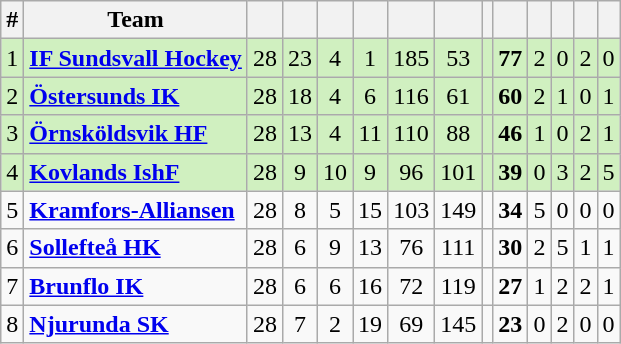<table class="wikitable sortable">
<tr>
<th>#</th>
<th>Team</th>
<th></th>
<th></th>
<th></th>
<th></th>
<th></th>
<th></th>
<th></th>
<th></th>
<th></th>
<th></th>
<th></th>
<th></th>
</tr>
<tr style="background: #D0F0C0;">
<td>1</td>
<td><strong><a href='#'>IF Sundsvall Hockey</a></strong></td>
<td style="text-align: center;">28</td>
<td style="text-align: center;">23</td>
<td style="text-align: center;">4</td>
<td style="text-align: center;">1</td>
<td style="text-align: center;">185</td>
<td style="text-align: center;">53</td>
<td style="text-align: center;"></td>
<td style="text-align: center;"><strong>77</strong></td>
<td style="text-align: center;">2</td>
<td style="text-align: center;">0</td>
<td style="text-align: center;">2</td>
<td style="text-align: center;">0</td>
</tr>
<tr style="background: #D0F0C0;">
<td>2</td>
<td><strong><a href='#'>Östersunds IK</a></strong></td>
<td style="text-align: center;">28</td>
<td style="text-align: center;">18</td>
<td style="text-align: center;">4</td>
<td style="text-align: center;">6</td>
<td style="text-align: center;">116</td>
<td style="text-align: center;">61</td>
<td style="text-align: center;"></td>
<td style="text-align: center;"><strong>60</strong></td>
<td style="text-align: center;">2</td>
<td style="text-align: center;">1</td>
<td style="text-align: center;">0</td>
<td style="text-align: center;">1</td>
</tr>
<tr style="background: #D0F0C0;">
<td>3</td>
<td><strong><a href='#'>Örnsköldsvik HF</a></strong></td>
<td style="text-align: center;">28</td>
<td style="text-align: center;">13</td>
<td style="text-align: center;">4</td>
<td style="text-align: center;">11</td>
<td style="text-align: center;">110</td>
<td style="text-align: center;">88</td>
<td style="text-align: center;"></td>
<td style="text-align: center;"><strong>46</strong></td>
<td style="text-align: center;">1</td>
<td style="text-align: center;">0</td>
<td style="text-align: center;">2</td>
<td style="text-align: center;">1</td>
</tr>
<tr style="background: #D0F0C0;">
<td>4</td>
<td><strong><a href='#'>Kovlands IshF</a></strong></td>
<td style="text-align: center;">28</td>
<td style="text-align: center;">9</td>
<td style="text-align: center;">10</td>
<td style="text-align: center;">9</td>
<td style="text-align: center;">96</td>
<td style="text-align: center;">101</td>
<td style="text-align: center;"></td>
<td style="text-align: center;"><strong>39</strong></td>
<td style="text-align: center;">0</td>
<td style="text-align: center;">3</td>
<td style="text-align: center;">2</td>
<td style="text-align: center;">5</td>
</tr>
<tr>
<td>5</td>
<td><strong><a href='#'>Kramfors-Alliansen</a></strong></td>
<td style="text-align: center;">28</td>
<td style="text-align: center;">8</td>
<td style="text-align: center;">5</td>
<td style="text-align: center;">15</td>
<td style="text-align: center;">103</td>
<td style="text-align: center;">149</td>
<td style="text-align: center;"></td>
<td style="text-align: center;"><strong>34</strong></td>
<td style="text-align: center;">5</td>
<td style="text-align: center;">0</td>
<td style="text-align: center;">0</td>
<td style="text-align: center;">0</td>
</tr>
<tr>
<td>6</td>
<td><strong><a href='#'>Sollefteå HK</a></strong></td>
<td style="text-align: center;">28</td>
<td style="text-align: center;">6</td>
<td style="text-align: center;">9</td>
<td style="text-align: center;">13</td>
<td style="text-align: center;">76</td>
<td style="text-align: center;">111</td>
<td style="text-align: center;"></td>
<td style="text-align: center;"><strong>30</strong></td>
<td style="text-align: center;">2</td>
<td style="text-align: center;">5</td>
<td style="text-align: center;">1</td>
<td style="text-align: center;">1</td>
</tr>
<tr>
<td>7</td>
<td><strong><a href='#'>Brunflo IK</a></strong></td>
<td style="text-align: center;">28</td>
<td style="text-align: center;">6</td>
<td style="text-align: center;">6</td>
<td style="text-align: center;">16</td>
<td style="text-align: center;">72</td>
<td style="text-align: center;">119</td>
<td style="text-align: center;"></td>
<td style="text-align: center;"><strong>27</strong></td>
<td style="text-align: center;">1</td>
<td style="text-align: center;">2</td>
<td style="text-align: center;">2</td>
<td style="text-align: center;">1</td>
</tr>
<tr>
<td>8</td>
<td><strong><a href='#'>Njurunda SK</a></strong></td>
<td style="text-align: center;">28</td>
<td style="text-align: center;">7</td>
<td style="text-align: center;">2</td>
<td style="text-align: center;">19</td>
<td style="text-align: center;">69</td>
<td style="text-align: center;">145</td>
<td style="text-align: center;"></td>
<td style="text-align: center;"><strong>23</strong></td>
<td style="text-align: center;">0</td>
<td style="text-align: center;">2</td>
<td style="text-align: center;">0</td>
<td style="text-align: center;">0</td>
</tr>
</table>
